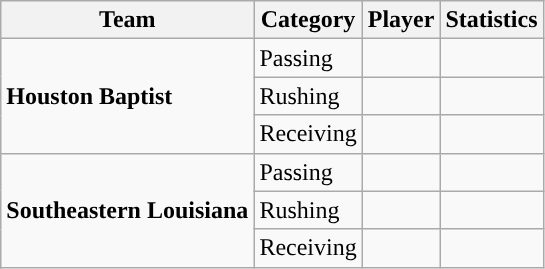<table class="wikitable" style="float: left;">
<tr>
<th>Team</th>
<th>Category</th>
<th>Player</th>
<th>Statistics</th>
</tr>
<tr>
<td rowspan=3><strong>Houston Baptist</strong></td>
<td>Passing</td>
<td> </td>
<td> </td>
</tr>
<tr>
<td>Rushing</td>
<td> </td>
<td> </td>
</tr>
<tr>
<td>Receiving</td>
<td> </td>
<td> </td>
</tr>
<tr>
<td rowspan=3><strong>Southeastern Louisiana</strong></td>
<td>Passing</td>
<td> </td>
<td> </td>
</tr>
<tr>
<td>Rushing</td>
<td> </td>
<td> </td>
</tr>
<tr>
<td>Receiving</td>
<td> </td>
<td> </td>
</tr>
</table>
